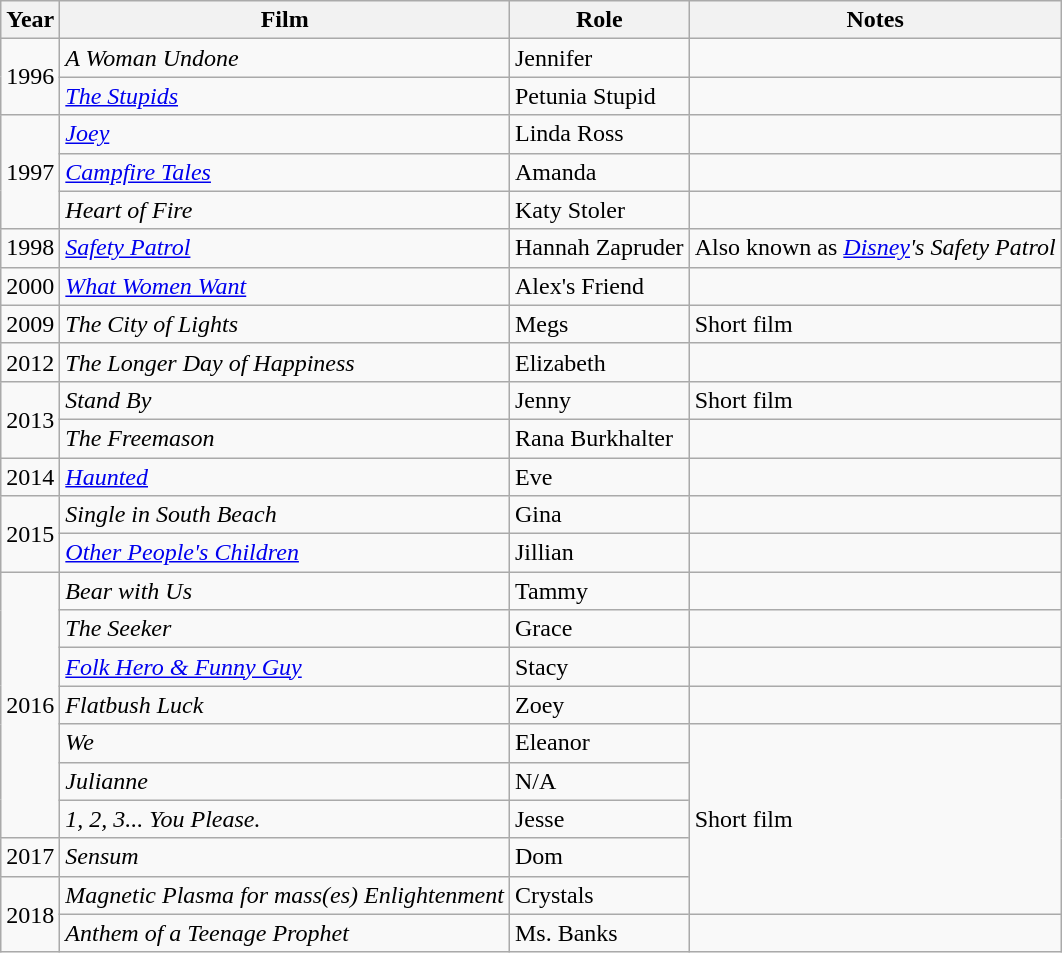<table class="wikitable">
<tr>
<th>Year</th>
<th>Film</th>
<th>Role</th>
<th>Notes</th>
</tr>
<tr>
<td rowspan=2>1996</td>
<td><em>A Woman Undone</em></td>
<td>Jennifer</td>
<td></td>
</tr>
<tr>
<td><em><a href='#'>The Stupids</a></em></td>
<td>Petunia Stupid</td>
<td></td>
</tr>
<tr>
<td rowspan=3>1997</td>
<td><em><a href='#'>Joey</a></em></td>
<td>Linda Ross</td>
<td></td>
</tr>
<tr>
<td><em><a href='#'>Campfire Tales</a></em></td>
<td>Amanda</td>
<td></td>
</tr>
<tr>
<td><em>Heart of Fire</em></td>
<td>Katy Stoler</td>
<td></td>
</tr>
<tr>
<td>1998</td>
<td><em><a href='#'>Safety Patrol</a></em></td>
<td>Hannah Zapruder</td>
<td>Also known as <em><a href='#'>Disney</a>'s Safety Patrol</em></td>
</tr>
<tr>
<td>2000</td>
<td><em><a href='#'>What Women Want</a></em></td>
<td>Alex's Friend</td>
<td></td>
</tr>
<tr>
<td>2009</td>
<td><em>The City of Lights</em></td>
<td>Megs</td>
<td>Short film</td>
</tr>
<tr>
<td>2012</td>
<td><em>The Longer Day of Happiness</em></td>
<td>Elizabeth</td>
<td></td>
</tr>
<tr>
<td rowspan=2>2013</td>
<td><em>Stand By</em></td>
<td>Jenny</td>
<td>Short film</td>
</tr>
<tr>
<td><em>The Freemason</em></td>
<td>Rana Burkhalter</td>
<td></td>
</tr>
<tr>
<td>2014</td>
<td><em><a href='#'>Haunted</a></em></td>
<td>Eve</td>
<td></td>
</tr>
<tr>
<td rowspan="2">2015</td>
<td><em>Single in South Beach</em></td>
<td>Gina</td>
<td></td>
</tr>
<tr>
<td><em><a href='#'>Other People's Children</a></em></td>
<td>Jillian</td>
<td></td>
</tr>
<tr>
<td rowspan="7">2016</td>
<td><em>Bear with Us</em></td>
<td>Tammy</td>
<td></td>
</tr>
<tr>
<td><em>The Seeker</em></td>
<td>Grace</td>
<td></td>
</tr>
<tr>
<td><em><a href='#'>Folk Hero & Funny Guy</a></em></td>
<td>Stacy</td>
<td></td>
</tr>
<tr>
<td><em>Flatbush Luck</em></td>
<td>Zoey</td>
<td></td>
</tr>
<tr>
<td><em>We</em></td>
<td>Eleanor</td>
<td rowspan="5">Short film</td>
</tr>
<tr>
<td><em>Julianne</em></td>
<td>N/A</td>
</tr>
<tr>
<td><em>1, 2, 3... You Please.</em></td>
<td>Jesse</td>
</tr>
<tr>
<td>2017</td>
<td><em>Sensum</em></td>
<td>Dom</td>
</tr>
<tr>
<td rowspan="2">2018</td>
<td><em>Magnetic Plasma for mass(es) Enlightenment</em></td>
<td>Crystals</td>
</tr>
<tr>
<td><em>Anthem of a Teenage Prophet</em></td>
<td>Ms. Banks</td>
<td></td>
</tr>
</table>
